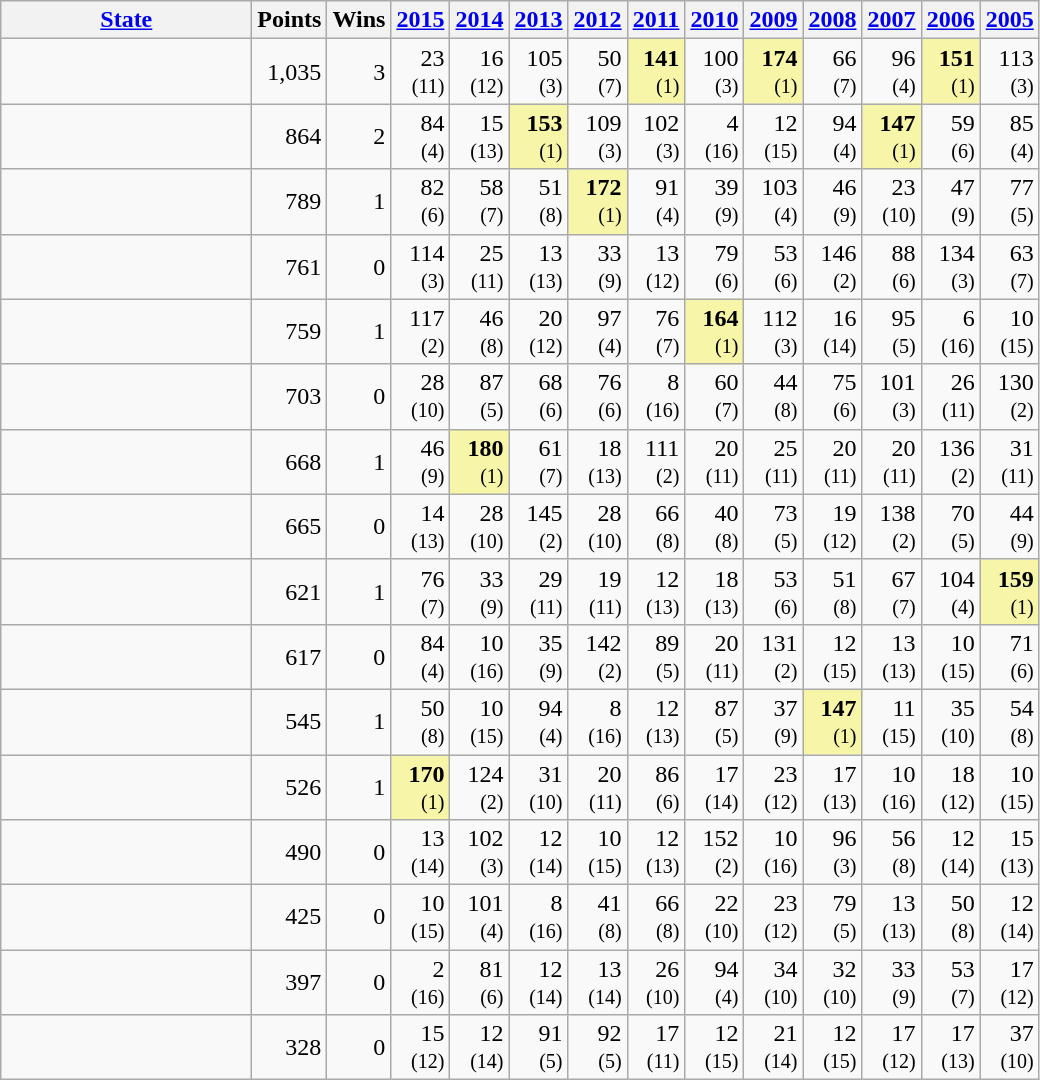<table class="wikitable sortable">
<tr>
<th align="left" width=160><a href='#'>State</a></th>
<th>Points</th>
<th>Wins</th>
<th><a href='#'>2015</a></th>
<th><a href='#'>2014</a></th>
<th><a href='#'>2013</a></th>
<th><a href='#'>2012</a></th>
<th><a href='#'>2011</a></th>
<th><a href='#'>2010</a></th>
<th><a href='#'>2009</a></th>
<th><a href='#'>2008</a></th>
<th><a href='#'>2007</a></th>
<th><a href='#'>2006</a></th>
<th><a href='#'>2005</a></th>
</tr>
<tr align="right">
<td align="left"></td>
<td>1,035</td>
<td align="right">3</td>
<td>23<br><small>(11)</small></td>
<td>16<br><small>(12)</small></td>
<td>105<br><small>(3)</small></td>
<td>50<br><small>(7)</small></td>
<td bgcolor="#F7F6A8"><strong>141</strong><br><small>(1)</small></td>
<td>100<br><small>(3)</small></td>
<td bgcolor="#F7F6A8"><strong>174</strong><br><small>(1)</small></td>
<td>66<br><small>(7)</small></td>
<td>96<br><small>(4)</small></td>
<td bgcolor="#F7F6A8"><strong>151</strong><br><small>(1)</small></td>
<td>113<br><small>(3)</small></td>
</tr>
<tr align="right">
<td align="left"></td>
<td>864</td>
<td align="right">2</td>
<td>84<br><small>(4)</small></td>
<td>15<br><small>(13)</small></td>
<td bgcolor="#F7F6A8"><strong>153</strong><br><small>(1)</small></td>
<td>109<br><small>(3)</small></td>
<td>102<br><small>(3)</small></td>
<td>4<br><small>(16)</small></td>
<td>12<br><small>(15)</small></td>
<td>94<br><small>(4)</small></td>
<td bgcolor="#F7F6A8"><strong>147</strong><br><small>(1)</small></td>
<td>59<br><small>(6)</small></td>
<td>85<br><small>(4)</small></td>
</tr>
<tr align="right">
<td align="left"></td>
<td>789</td>
<td align="right">1</td>
<td>82<br><small>(6)</small></td>
<td>58<br><small>(7)</small></td>
<td>51<br><small>(8)</small></td>
<td bgcolor="#F7F6A8"><strong>172</strong><br><small>(1)</small></td>
<td>91<br><small>(4)</small></td>
<td>39<br><small>(9)</small></td>
<td>103<br><small>(4)</small></td>
<td>46<br><small>(9)</small></td>
<td>23<br><small>(10)</small></td>
<td>47<br><small>(9)</small></td>
<td>77<br><small>(5)</small></td>
</tr>
<tr align="right">
<td align="left"></td>
<td>761</td>
<td align="right">0</td>
<td>114<br><small>(3)</small></td>
<td>25<br><small>(11)</small></td>
<td>13<br><small>(13)</small></td>
<td>33<br><small>(9)</small></td>
<td>13<br><small>(12)</small></td>
<td>79<br><small>(6)</small></td>
<td>53<br><small>(6)</small></td>
<td>146<br><small>(2)</small></td>
<td>88<br><small>(6)</small></td>
<td>134<br><small>(3)</small></td>
<td>63<br><small>(7)</small></td>
</tr>
<tr align="right">
<td align="left"></td>
<td>759</td>
<td align="right">1</td>
<td>117<br><small>(2)</small></td>
<td>46<br><small>(8)</small></td>
<td>20<br><small>(12)</small></td>
<td>97<br><small>(4)</small></td>
<td>76<br><small>(7)</small></td>
<td bgcolor="#F7F6A8"><strong>164</strong><br><small>(1)</small></td>
<td>112<br><small>(3)</small></td>
<td>16<br><small>(14)</small></td>
<td>95<br><small>(5)</small></td>
<td>6<br><small>(16)</small></td>
<td>10<br><small>(15)</small></td>
</tr>
<tr align="right">
<td align="left"></td>
<td>703</td>
<td align="right">0</td>
<td>28<br><small>(10)</small></td>
<td>87<br><small>(5)</small></td>
<td>68<br><small>(6)</small></td>
<td>76<br><small>(6)</small></td>
<td>8<br><small>(16)</small></td>
<td>60<br><small>(7)</small></td>
<td>44<br><small>(8)</small></td>
<td>75<br><small>(6)</small></td>
<td>101<br><small>(3)</small></td>
<td>26<br><small>(11)</small></td>
<td>130<br><small>(2)</small></td>
</tr>
<tr align="right">
<td align="left"></td>
<td>668</td>
<td align="right">1</td>
<td>46<br><small>(9)</small></td>
<td bgcolor="#F7F6A8"><strong>180</strong><br><small>(1)</small></td>
<td>61<br><small>(7)</small></td>
<td>18<br><small>(13)</small></td>
<td>111<br><small>(2)</small></td>
<td>20<br><small>(11)</small></td>
<td>25<br><small>(11)</small></td>
<td>20<br><small>(11)</small></td>
<td>20<br><small>(11)</small></td>
<td>136<br><small>(2)</small></td>
<td>31<br><small>(11)</small></td>
</tr>
<tr align="right">
<td align="left"></td>
<td>665</td>
<td align="right">0</td>
<td>14<br><small>(13)</small></td>
<td>28<br><small>(10)</small></td>
<td>145<br><small>(2)</small></td>
<td>28<br><small>(10)</small></td>
<td>66<br><small>(8)</small></td>
<td>40<br><small>(8)</small></td>
<td>73<br><small>(5)</small></td>
<td>19<br><small>(12)</small></td>
<td>138<br><small>(2)</small></td>
<td>70<br><small>(5)</small></td>
<td>44<br><small>(9)</small></td>
</tr>
<tr align="right">
<td align="left"></td>
<td>621</td>
<td align="right">1</td>
<td>76<br><small>(7)</small></td>
<td>33<br><small>(9)</small></td>
<td>29<br><small>(11)</small></td>
<td>19<br><small>(11)</small></td>
<td>12<br><small>(13)</small></td>
<td>18<br><small>(13)</small></td>
<td>53<br><small>(6)</small></td>
<td>51<br><small>(8)</small></td>
<td>67<br><small>(7)</small></td>
<td>104<br><small>(4)</small></td>
<td bgcolor="#F7F6A8"><strong>159</strong><br><small>(1)</small></td>
</tr>
<tr align="right">
<td align="left"></td>
<td>617</td>
<td align="right">0</td>
<td>84<br><small>(4)</small></td>
<td>10<br><small>(16)</small></td>
<td>35<br><small>(9)</small></td>
<td>142<br><small>(2)</small></td>
<td>89<br><small>(5)</small></td>
<td>20<br><small>(11)</small></td>
<td>131<br><small>(2)</small></td>
<td>12<br><small>(15)</small></td>
<td>13<br><small>(13)</small></td>
<td>10<br><small>(15)</small></td>
<td>71<br><small>(6)</small></td>
</tr>
<tr align="right">
<td align="left"></td>
<td>545</td>
<td align="right">1</td>
<td>50<br><small>(8)</small></td>
<td>10<br><small>(15)</small></td>
<td>94<br><small>(4)</small></td>
<td>8<br><small>(16)</small></td>
<td>12<br><small>(13)</small></td>
<td>87<br><small>(5)</small></td>
<td>37<br><small>(9)</small></td>
<td bgcolor="#F7F6A8"><strong>147</strong><br><small>(1)</small></td>
<td>11<br><small>(15)</small></td>
<td>35<br><small>(10)</small></td>
<td>54<br><small>(8)</small></td>
</tr>
<tr align="right">
<td align="left"></td>
<td>526</td>
<td align="right">1</td>
<td bgcolor="#F7F6A8"><strong>170</strong><br><small>(1)</small></td>
<td>124<br><small>(2)</small></td>
<td>31<br><small>(10)</small></td>
<td>20<br><small>(11)</small></td>
<td>86<br><small>(6)</small></td>
<td>17<br><small>(14)</small></td>
<td>23<br><small>(12)</small></td>
<td>17<br><small>(13)</small></td>
<td>10<br><small>(16)</small></td>
<td>18<br><small>(12)</small></td>
<td>10<br><small>(15)</small></td>
</tr>
<tr align="right">
<td align="left"></td>
<td>490</td>
<td align="right">0</td>
<td>13<br><small>(14)</small></td>
<td>102<br><small>(3)</small></td>
<td>12<br><small>(14)</small></td>
<td>10<br><small>(15)</small></td>
<td>12<br><small>(13)</small></td>
<td>152<br><small>(2)</small></td>
<td>10<br><small>(16)</small></td>
<td>96<br><small>(3)</small></td>
<td>56<br><small>(8)</small></td>
<td>12<br><small>(14)</small></td>
<td>15<br><small>(13)</small></td>
</tr>
<tr align="right">
<td align="left"></td>
<td>425</td>
<td align="right">0</td>
<td>10<br><small>(15)</small></td>
<td>101<br><small>(4)</small></td>
<td>8<br><small>(16)</small></td>
<td>41<br><small>(8)</small></td>
<td>66<br><small>(8)</small></td>
<td>22<br><small>(10)</small></td>
<td>23<br><small>(12)</small></td>
<td>79<br><small>(5)</small></td>
<td>13<br><small>(13)</small></td>
<td>50<br><small>(8)</small></td>
<td>12<br><small>(14)</small></td>
</tr>
<tr align="right">
<td align="left"></td>
<td>397</td>
<td align="right">0</td>
<td>2<br><small>(16)</small></td>
<td>81<br><small>(6)</small></td>
<td>12<br><small>(14)</small></td>
<td>13<br><small>(14)</small></td>
<td>26<br><small>(10)</small></td>
<td>94<br><small>(4)</small></td>
<td>34<br><small>(10)</small></td>
<td>32<br><small>(10)</small></td>
<td>33<br><small>(9)</small></td>
<td>53<br><small>(7)</small></td>
<td>17<br><small>(12)</small></td>
</tr>
<tr align="right">
<td align="left"></td>
<td>328</td>
<td align="right">0</td>
<td>15<br><small>(12)</small></td>
<td>12<br><small>(14)</small></td>
<td>91<br><small>(5)</small></td>
<td>92<br><small>(5)</small></td>
<td>17<br><small>(11)</small></td>
<td>12<br><small>(15)</small></td>
<td>21<br><small>(14)</small></td>
<td>12<br><small>(15)</small></td>
<td>17<br><small>(12)</small></td>
<td>17<br><small>(13)</small></td>
<td>37<br><small>(10)</small></td>
</tr>
</table>
